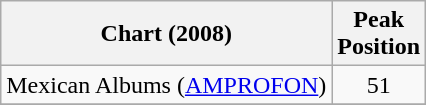<table class="wikitable sortable">
<tr>
<th>Chart (2008)</th>
<th>Peak<br>Position</th>
</tr>
<tr>
<td>Mexican Albums (<a href='#'>AMPROFON</a>)</td>
<td style="text-align:center;">51</td>
</tr>
<tr>
</tr>
</table>
